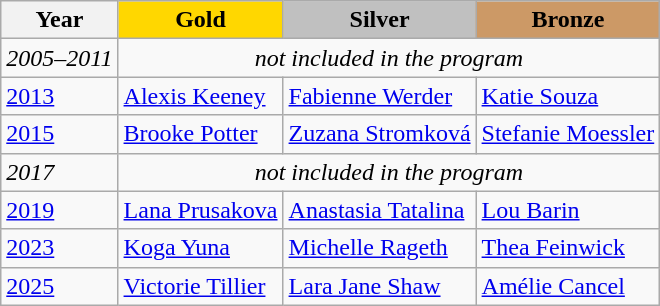<table class="wikitable">
<tr>
<th>Year</th>
<td align=center bgcolor=gold><strong>Gold</strong></td>
<td align=center bgcolor=silver><strong>Silver</strong></td>
<td align=center bgcolor=cc9966><strong>Bronze</strong></td>
</tr>
<tr>
<td><em>2005–2011</em></td>
<td colspan=3 align=center><em>not included in the program</em></td>
</tr>
<tr>
<td><a href='#'>2013</a></td>
<td> <a href='#'>Alexis Keeney</a></td>
<td> <a href='#'>Fabienne Werder</a></td>
<td> <a href='#'>Katie Souza</a></td>
</tr>
<tr>
<td><a href='#'>2015</a></td>
<td> <a href='#'>Brooke Potter</a></td>
<td> <a href='#'>Zuzana Stromková</a></td>
<td> <a href='#'>Stefanie Moessler</a></td>
</tr>
<tr>
<td><em>2017</em></td>
<td colspan=3 align=center><em>not included in the program</em></td>
</tr>
<tr>
<td><a href='#'>2019</a></td>
<td> <a href='#'>Lana Prusakova</a></td>
<td> <a href='#'>Anastasia Tatalina</a></td>
<td> <a href='#'>Lou Barin</a></td>
</tr>
<tr>
<td><a href='#'>2023</a></td>
<td> <a href='#'>Koga Yuna</a></td>
<td> <a href='#'>Michelle Rageth</a></td>
<td> <a href='#'>Thea Feinwick</a></td>
</tr>
<tr>
<td><a href='#'>2025</a></td>
<td> <a href='#'>Victorie Tillier</a></td>
<td> <a href='#'>Lara Jane Shaw</a></td>
<td> <a href='#'>Amélie Cancel</a></td>
</tr>
</table>
